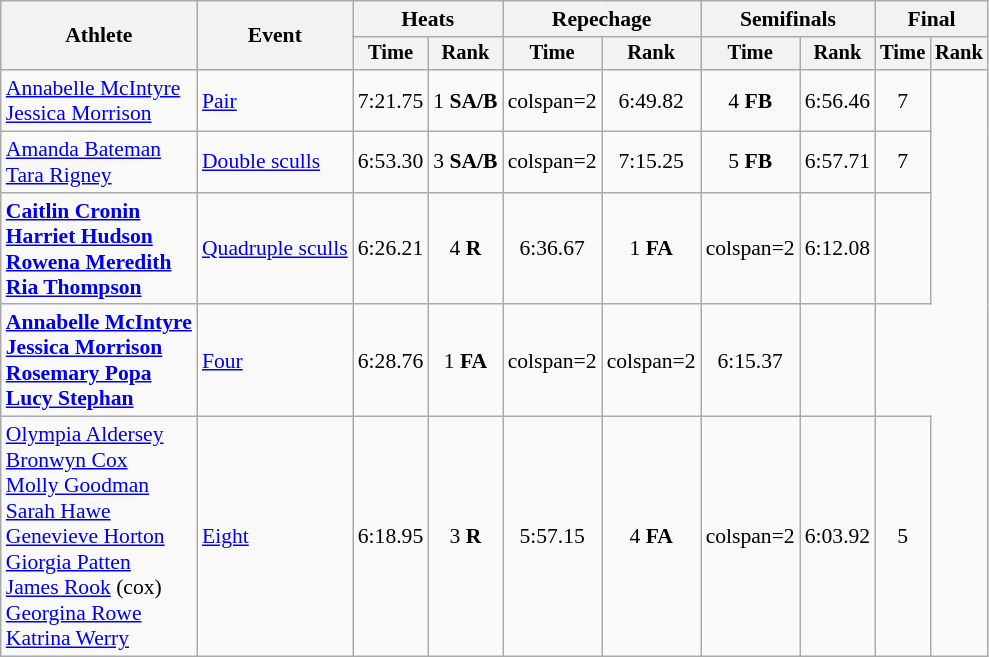<table class=wikitable style=font-size:90%;text-align:center>
<tr>
<th rowspan=2>Athlete</th>
<th rowspan=2>Event</th>
<th colspan=2>Heats</th>
<th colspan=2>Repechage</th>
<th colspan=2>Semifinals</th>
<th colspan=2>Final</th>
</tr>
<tr style=font-size:95%>
<th>Time</th>
<th>Rank</th>
<th>Time</th>
<th>Rank</th>
<th>Time</th>
<th>Rank</th>
<th>Time</th>
<th>Rank</th>
</tr>
<tr>
<td align=left><a href='#'>Annabelle McIntyre</a><br><a href='#'>Jessica Morrison</a></td>
<td align=left><a href='#'>Pair</a></td>
<td>7:21.75</td>
<td>1 <strong>SA/B</strong></td>
<td>colspan=2 </td>
<td>6:49.82</td>
<td>4 <strong>FB</strong></td>
<td>6:56.46</td>
<td>7</td>
</tr>
<tr>
<td align=left><a href='#'>Amanda Bateman</a><br><a href='#'>Tara Rigney</a></td>
<td align=left><a href='#'>Double sculls</a></td>
<td>6:53.30</td>
<td>3 <strong>SA/B</strong></td>
<td>colspan=2 </td>
<td>7:15.25</td>
<td>5 <strong>FB</strong></td>
<td>6:57.71</td>
<td>7</td>
</tr>
<tr>
<td align=left><strong><a href='#'>Caitlin Cronin</a><br><a href='#'>Harriet Hudson</a><br><a href='#'>Rowena Meredith</a><br><a href='#'>Ria Thompson</a></strong></td>
<td align=left><a href='#'>Quadruple sculls</a></td>
<td>6:26.21</td>
<td>4 <strong>R</strong></td>
<td>6:36.67</td>
<td>1 <strong>FA</strong></td>
<td>colspan=2 </td>
<td>6:12.08</td>
<td></td>
</tr>
<tr>
<td align=left><strong><a href='#'>Annabelle McIntyre</a><br><a href='#'>Jessica Morrison</a><br><a href='#'>Rosemary Popa</a><br><a href='#'>Lucy Stephan</a></strong></td>
<td align=left><a href='#'>Four</a></td>
<td>6:28.76 </td>
<td>1 <strong>FA</strong></td>
<td>colspan=2 </td>
<td>colspan=2 </td>
<td>6:15.37 </td>
<td></td>
</tr>
<tr>
<td align=left><a href='#'>Olympia Aldersey</a><br><a href='#'>Bronwyn Cox</a><br><a href='#'>Molly Goodman</a><br><a href='#'>Sarah Hawe</a><br><a href='#'>Genevieve Horton</a><br><a href='#'>Giorgia Patten</a><br><a href='#'>James Rook</a> (cox)<br><a href='#'>Georgina Rowe</a><br><a href='#'>Katrina Werry</a></td>
<td align=left><a href='#'>Eight</a></td>
<td>6:18.95</td>
<td>3 <strong>R</strong></td>
<td>5:57.15</td>
<td>4 <strong>FA</strong></td>
<td>colspan=2 </td>
<td>6:03.92</td>
<td>5</td>
</tr>
</table>
